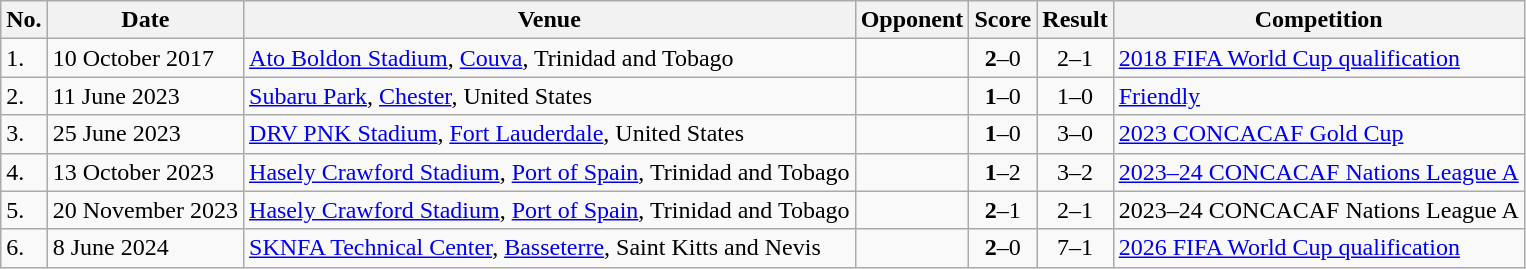<table class="wikitable" style="font-size:100%;">
<tr>
<th>No.</th>
<th>Date</th>
<th>Venue</th>
<th>Opponent</th>
<th>Score</th>
<th>Result</th>
<th>Competition</th>
</tr>
<tr>
<td>1.</td>
<td>10 October 2017</td>
<td><a href='#'>Ato Boldon Stadium</a>, <a href='#'>Couva</a>, Trinidad and Tobago</td>
<td></td>
<td align=center><strong>2</strong>–0</td>
<td align=center>2–1</td>
<td><a href='#'>2018 FIFA World Cup qualification</a></td>
</tr>
<tr>
<td>2.</td>
<td>11 June 2023</td>
<td><a href='#'>Subaru Park</a>, <a href='#'>Chester</a>, United States</td>
<td></td>
<td align=center><strong>1</strong>–0</td>
<td align=center>1–0</td>
<td><a href='#'>Friendly</a></td>
</tr>
<tr>
<td>3.</td>
<td>25 June 2023</td>
<td><a href='#'>DRV PNK Stadium</a>, <a href='#'>Fort Lauderdale</a>, United States</td>
<td></td>
<td align=center><strong>1</strong>–0</td>
<td align=center>3–0</td>
<td><a href='#'>2023 CONCACAF Gold Cup</a></td>
</tr>
<tr>
<td>4.</td>
<td>13 October 2023</td>
<td><a href='#'>Hasely Crawford Stadium</a>, <a href='#'>Port of Spain</a>, Trinidad and Tobago</td>
<td></td>
<td align=center><strong>1</strong>–2</td>
<td align=center>3–2</td>
<td><a href='#'>2023–24 CONCACAF Nations League A</a></td>
</tr>
<tr>
<td>5.</td>
<td>20 November 2023</td>
<td><a href='#'>Hasely Crawford Stadium</a>, <a href='#'>Port of Spain</a>, Trinidad and Tobago</td>
<td></td>
<td align=center><strong>2</strong>–1</td>
<td align=center>2–1</td>
<td>2023–24 CONCACAF Nations League A</td>
</tr>
<tr>
<td>6.</td>
<td>8 June 2024</td>
<td><a href='#'>SKNFA Technical Center</a>, <a href='#'>Basseterre</a>, Saint Kitts and Nevis</td>
<td></td>
<td align=center><strong>2</strong>–0</td>
<td align=center>7–1</td>
<td><a href='#'>2026 FIFA World Cup qualification</a></td>
</tr>
</table>
